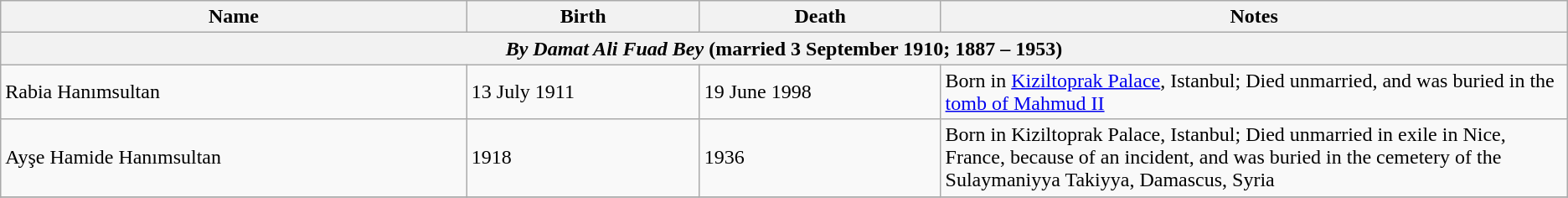<table class="wikitable">
<tr>
<th>Name</th>
<th>Birth</th>
<th>Death</th>
<th style="width:40%;">Notes</th>
</tr>
<tr>
<th colspan="4"><strong><em>By Damat Ali Fuad Bey</em></strong> (married 3 September 1910; 1887 – 1953)</th>
</tr>
<tr>
<td>Rabia Hanımsultan</td>
<td>13 July 1911</td>
<td>19 June 1998</td>
<td>Born in <a href='#'>Kiziltoprak Palace</a>, Istanbul; Died unmarried, and was buried in the <a href='#'>tomb of Mahmud II</a></td>
</tr>
<tr>
<td>Ayşe Hamide Hanımsultan</td>
<td> 1918</td>
<td> 1936</td>
<td>Born in Kiziltoprak Palace, Istanbul; Died unmarried in exile in Nice, France, because of an incident, and was buried in the cemetery of the Sulaymaniyya Takiyya, Damascus, Syria</td>
</tr>
<tr>
</tr>
</table>
